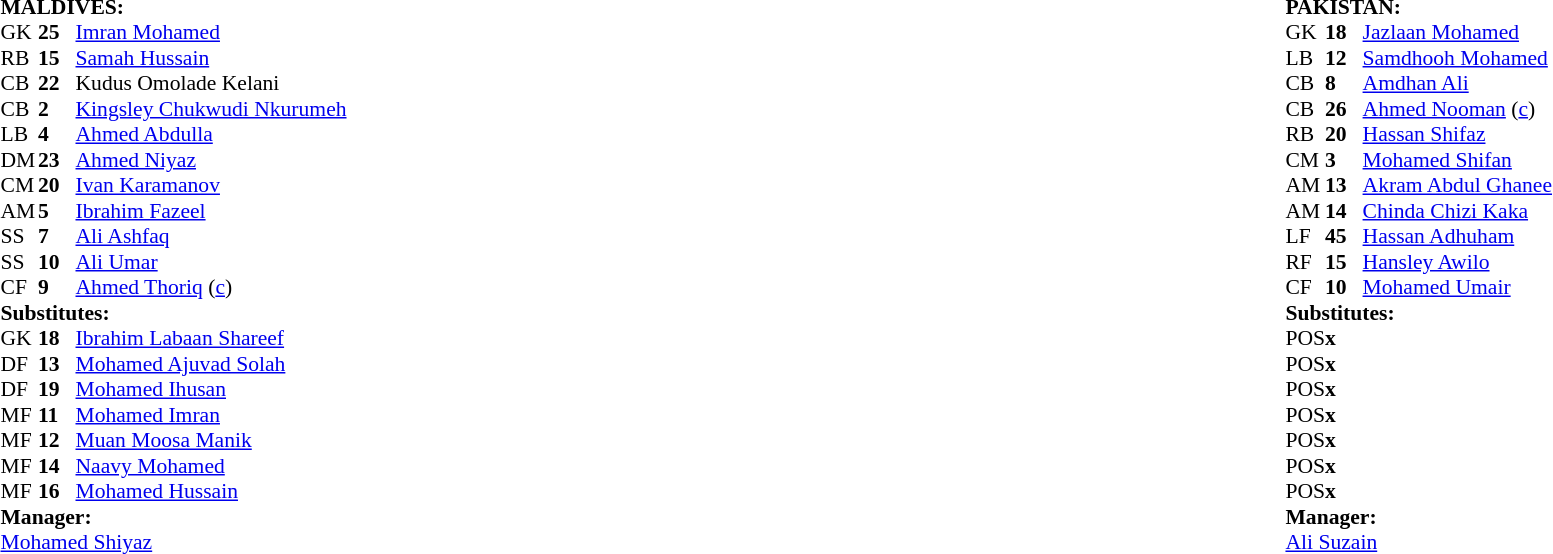<table width="100%">
<tr>
<td valign="top" width="50%"><br><table style="font-size: 90%" cellspacing="0" cellpadding="0">
<tr>
<td colspan=4><br><strong>MALDIVES:</strong></td>
</tr>
<tr>
<th width="25"></th>
<th width="25"></th>
</tr>
<tr>
<td>GK</td>
<td><strong>25</strong></td>
<td> <a href='#'>Imran Mohamed</a></td>
</tr>
<tr>
<td>RB</td>
<td><strong>15</strong></td>
<td> <a href='#'>Samah Hussain</a></td>
</tr>
<tr>
<td>CB</td>
<td><strong>22</strong></td>
<td> Kudus Omolade Kelani</td>
</tr>
<tr>
<td>CB</td>
<td><strong>2</strong></td>
<td> <a href='#'>Kingsley Chukwudi Nkurumeh</a></td>
</tr>
<tr>
<td>LB</td>
<td><strong>4</strong></td>
<td> <a href='#'>Ahmed Abdulla</a></td>
</tr>
<tr>
<td>DM</td>
<td><strong>23</strong></td>
<td> <a href='#'>Ahmed Niyaz</a></td>
<td></td>
</tr>
<tr>
<td>CM</td>
<td><strong>20</strong></td>
<td> <a href='#'>Ivan Karamanov</a></td>
<td></td>
<td></td>
</tr>
<tr>
<td>AM</td>
<td><strong>5</strong></td>
<td> <a href='#'>Ibrahim Fazeel</a></td>
<td></td>
</tr>
<tr>
<td>SS</td>
<td><strong>7</strong></td>
<td> <a href='#'>Ali Ashfaq</a></td>
<td></td>
<td></td>
</tr>
<tr>
<td>SS</td>
<td><strong>10</strong></td>
<td> <a href='#'>Ali Umar</a></td>
</tr>
<tr>
<td>CF</td>
<td><strong>9</strong></td>
<td> <a href='#'>Ahmed Thoriq</a> (<a href='#'>c</a>)</td>
</tr>
<tr>
<td colspan=4><strong>Substitutes:</strong></td>
</tr>
<tr>
<td>GK</td>
<td><strong>18</strong></td>
<td> <a href='#'>Ibrahim Labaan Shareef</a></td>
</tr>
<tr>
<td>DF</td>
<td><strong>13</strong></td>
<td> <a href='#'>Mohamed Ajuvad Solah</a></td>
</tr>
<tr>
<td>DF</td>
<td><strong>19</strong></td>
<td> <a href='#'>Mohamed Ihusan</a></td>
</tr>
<tr>
<td>MF</td>
<td><strong>11</strong></td>
<td> <a href='#'>Mohamed Imran</a></td>
</tr>
<tr>
<td>MF</td>
<td><strong>12</strong></td>
<td> <a href='#'>Muan Moosa Manik</a></td>
<td></td>
<td></td>
</tr>
<tr>
<td>MF</td>
<td><strong>14</strong></td>
<td> <a href='#'>Naavy Mohamed</a></td>
</tr>
<tr>
<td>MF</td>
<td><strong>16</strong></td>
<td> <a href='#'>Mohamed Hussain</a></td>
<td></td>
<td></td>
</tr>
<tr>
<td colspan=4><strong>Manager:</strong></td>
</tr>
<tr>
<td colspan="4"> <a href='#'>Mohamed Shiyaz</a></td>
</tr>
</table>
</td>
<td valign="top"></td>
<td valign="top" width="50%"><br><table style="font-size: 90%" cellspacing="0" cellpadding="0" align=center>
<tr>
<td colspan=4><br><strong>PAKISTAN:</strong></td>
</tr>
<tr>
<th width="25"></th>
<th width="25"></th>
</tr>
<tr>
<td>GK</td>
<td><strong>18</strong></td>
<td> <a href='#'>Jazlaan Mohamed</a></td>
</tr>
<tr>
<td>LB</td>
<td><strong>12</strong></td>
<td> <a href='#'>Samdhooh Mohamed</a></td>
</tr>
<tr>
<td>CB</td>
<td><strong>8</strong></td>
<td> <a href='#'>Amdhan Ali</a></td>
</tr>
<tr>
<td>CB</td>
<td><strong>26</strong></td>
<td> <a href='#'>Ahmed Nooman</a> (<a href='#'>c</a>)</td>
<td></td>
</tr>
<tr>
<td>RB</td>
<td><strong>20</strong></td>
<td> <a href='#'>Hassan Shifaz</a></td>
<td></td>
<td></td>
</tr>
<tr>
<td>CM</td>
<td><strong>3</strong></td>
<td> <a href='#'>Mohamed Shifan</a></td>
<td></td>
</tr>
<tr>
<td>AM</td>
<td><strong>13</strong></td>
<td> <a href='#'>Akram Abdul Ghanee</a></td>
</tr>
<tr>
<td>AM</td>
<td><strong>14</strong></td>
<td> <a href='#'>Chinda Chizi Kaka</a></td>
<td></td>
</tr>
<tr>
<td>LF</td>
<td><strong>45</strong></td>
<td> <a href='#'>Hassan Adhuham</a></td>
<td></td>
<td></td>
</tr>
<tr>
<td>RF</td>
<td><strong>15</strong></td>
<td> <a href='#'>Hansley Awilo</a></td>
<td></td>
</tr>
<tr>
<td>CF</td>
<td><strong>10</strong></td>
<td> <a href='#'>Mohamed Umair</a></td>
</tr>
<tr>
<td colspan=4><strong>Substitutes:</strong></td>
</tr>
<tr>
<td>POS</td>
<td><strong>x</strong></td>
<td></td>
</tr>
<tr>
<td>POS</td>
<td><strong>x</strong></td>
<td></td>
</tr>
<tr>
<td>POS</td>
<td><strong>x</strong></td>
<td></td>
</tr>
<tr>
<td>POS</td>
<td><strong>x</strong></td>
<td></td>
</tr>
<tr>
<td>POS</td>
<td><strong>x</strong></td>
<td></td>
</tr>
<tr>
<td>POS</td>
<td><strong>x</strong></td>
<td></td>
</tr>
<tr>
<td>POS</td>
<td><strong>x</strong></td>
<td></td>
</tr>
<tr>
<td colspan=4><strong>Manager:</strong></td>
</tr>
<tr>
<td colspan="4"> <a href='#'>Ali Suzain</a></td>
</tr>
</table>
</td>
</tr>
</table>
